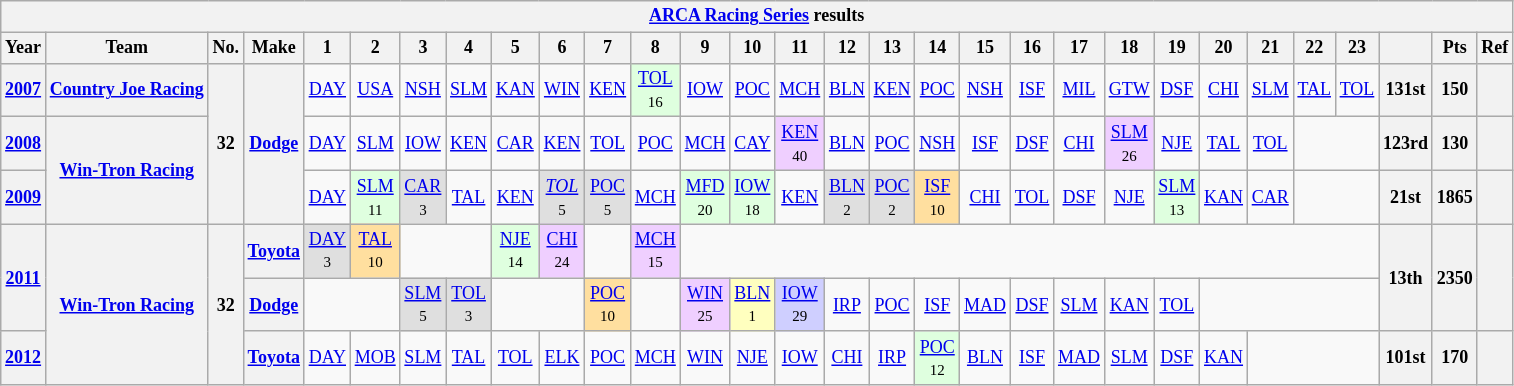<table class="wikitable" style="text-align:center; font-size:75%">
<tr>
<th colspan=45><a href='#'>ARCA Racing Series</a> results</th>
</tr>
<tr>
<th>Year</th>
<th>Team</th>
<th>No.</th>
<th>Make</th>
<th>1</th>
<th>2</th>
<th>3</th>
<th>4</th>
<th>5</th>
<th>6</th>
<th>7</th>
<th>8</th>
<th>9</th>
<th>10</th>
<th>11</th>
<th>12</th>
<th>13</th>
<th>14</th>
<th>15</th>
<th>16</th>
<th>17</th>
<th>18</th>
<th>19</th>
<th>20</th>
<th>21</th>
<th>22</th>
<th>23</th>
<th></th>
<th>Pts</th>
<th>Ref</th>
</tr>
<tr>
<th><a href='#'>2007</a></th>
<th><a href='#'>Country Joe Racing</a></th>
<th rowspan=3>32</th>
<th rowspan=3><a href='#'>Dodge</a></th>
<td><a href='#'>DAY</a></td>
<td><a href='#'>USA</a></td>
<td><a href='#'>NSH</a></td>
<td><a href='#'>SLM</a></td>
<td><a href='#'>KAN</a></td>
<td><a href='#'>WIN</a></td>
<td><a href='#'>KEN</a></td>
<td style="background:#DFFFDF;"><a href='#'>TOL</a><br><small>16</small></td>
<td><a href='#'>IOW</a></td>
<td><a href='#'>POC</a></td>
<td><a href='#'>MCH</a></td>
<td><a href='#'>BLN</a></td>
<td><a href='#'>KEN</a></td>
<td><a href='#'>POC</a></td>
<td><a href='#'>NSH</a></td>
<td><a href='#'>ISF</a></td>
<td><a href='#'>MIL</a></td>
<td><a href='#'>GTW</a></td>
<td><a href='#'>DSF</a></td>
<td><a href='#'>CHI</a></td>
<td><a href='#'>SLM</a></td>
<td><a href='#'>TAL</a></td>
<td><a href='#'>TOL</a></td>
<th>131st</th>
<th>150</th>
<th></th>
</tr>
<tr>
<th><a href='#'>2008</a></th>
<th rowspan=2><a href='#'>Win-Tron Racing</a></th>
<td><a href='#'>DAY</a></td>
<td><a href='#'>SLM</a></td>
<td><a href='#'>IOW</a></td>
<td><a href='#'>KEN</a></td>
<td><a href='#'>CAR</a></td>
<td><a href='#'>KEN</a></td>
<td><a href='#'>TOL</a></td>
<td><a href='#'>POC</a></td>
<td><a href='#'>MCH</a></td>
<td><a href='#'>CAY</a></td>
<td style="background:#EFCFFF;"><a href='#'>KEN</a><br><small>40</small></td>
<td><a href='#'>BLN</a></td>
<td><a href='#'>POC</a></td>
<td><a href='#'>NSH</a></td>
<td><a href='#'>ISF</a></td>
<td><a href='#'>DSF</a></td>
<td><a href='#'>CHI</a></td>
<td style="background:#EFCFFF;"><a href='#'>SLM</a><br><small>26</small></td>
<td><a href='#'>NJE</a></td>
<td><a href='#'>TAL</a></td>
<td><a href='#'>TOL</a></td>
<td colspan=2></td>
<th>123rd</th>
<th>130</th>
<th></th>
</tr>
<tr>
<th><a href='#'>2009</a></th>
<td><a href='#'>DAY</a></td>
<td style="background:#DFFFDF;"><a href='#'>SLM</a><br><small>11</small></td>
<td style="background:#DFDFDF;"><a href='#'>CAR</a><br><small>3</small></td>
<td><a href='#'>TAL</a></td>
<td><a href='#'>KEN</a></td>
<td style="background:#DFDFDF;"><em><a href='#'>TOL</a></em><br><small>5</small></td>
<td style="background:#DFDFDF;"><a href='#'>POC</a><br><small>5</small></td>
<td><a href='#'>MCH</a></td>
<td style="background:#DFFFDF;"><a href='#'>MFD</a><br><small>20</small></td>
<td style="background:#DFFFDF;"><a href='#'>IOW</a><br><small>18</small></td>
<td><a href='#'>KEN</a></td>
<td style="background:#DFDFDF;"><a href='#'>BLN</a><br><small>2</small></td>
<td style="background:#DFDFDF;"><a href='#'>POC</a><br><small>2</small></td>
<td style="background:#FFDF9F;"><a href='#'>ISF</a><br><small>10</small></td>
<td><a href='#'>CHI</a></td>
<td><a href='#'>TOL</a></td>
<td><a href='#'>DSF</a></td>
<td><a href='#'>NJE</a></td>
<td style="background:#DFFFDF;"><a href='#'>SLM</a><br><small>13</small></td>
<td><a href='#'>KAN</a></td>
<td><a href='#'>CAR</a></td>
<td colspan=2></td>
<th>21st</th>
<th>1865</th>
<th></th>
</tr>
<tr>
<th rowspan=2><a href='#'>2011</a></th>
<th rowspan=3><a href='#'>Win-Tron Racing</a></th>
<th rowspan=3>32</th>
<th><a href='#'>Toyota</a></th>
<td style="background:#DFDFDF;"><a href='#'>DAY</a><br><small>3</small></td>
<td style="background:#FFDF9F;"><a href='#'>TAL</a><br><small>10</small></td>
<td colspan=2></td>
<td style="background:#DFFFDF;"><a href='#'>NJE</a><br><small>14</small></td>
<td style="background:#EFCFFF;"><a href='#'>CHI</a><br><small>24</small></td>
<td></td>
<td style="background:#EFCFFF;"><a href='#'>MCH</a><br><small>15</small></td>
<td colspan=15></td>
<th rowspan=2>13th</th>
<th rowspan=2>2350</th>
<th rowspan=2></th>
</tr>
<tr>
<th><a href='#'>Dodge</a></th>
<td colspan=2></td>
<td style="background:#DFDFDF;"><a href='#'>SLM</a><br><small>5</small></td>
<td style="background:#DFDFDF;"><a href='#'>TOL</a><br><small>3</small></td>
<td colspan=2></td>
<td style="background:#FFDF9F;"><a href='#'>POC</a><br><small>10</small></td>
<td></td>
<td style="background:#EFCFFF;"><a href='#'>WIN</a><br><small>25</small></td>
<td style="background:#FFFFBF;"><a href='#'>BLN</a><br><small>1</small></td>
<td style="background:#CFCFFF;"><a href='#'>IOW</a><br><small>29</small></td>
<td><a href='#'>IRP</a></td>
<td><a href='#'>POC</a></td>
<td><a href='#'>ISF</a></td>
<td><a href='#'>MAD</a></td>
<td><a href='#'>DSF</a></td>
<td><a href='#'>SLM</a></td>
<td><a href='#'>KAN</a></td>
<td><a href='#'>TOL</a></td>
<td colspan=4></td>
</tr>
<tr>
<th><a href='#'>2012</a></th>
<th><a href='#'>Toyota</a></th>
<td><a href='#'>DAY</a></td>
<td><a href='#'>MOB</a></td>
<td><a href='#'>SLM</a></td>
<td><a href='#'>TAL</a></td>
<td><a href='#'>TOL</a></td>
<td><a href='#'>ELK</a></td>
<td><a href='#'>POC</a></td>
<td><a href='#'>MCH</a></td>
<td><a href='#'>WIN</a></td>
<td><a href='#'>NJE</a></td>
<td><a href='#'>IOW</a></td>
<td><a href='#'>CHI</a></td>
<td><a href='#'>IRP</a></td>
<td style="background:#DFFFDF;"><a href='#'>POC</a><br><small>12</small></td>
<td><a href='#'>BLN</a></td>
<td><a href='#'>ISF</a></td>
<td><a href='#'>MAD</a></td>
<td><a href='#'>SLM</a></td>
<td><a href='#'>DSF</a></td>
<td><a href='#'>KAN</a></td>
<td colspan=3></td>
<th>101st</th>
<th>170</th>
<th></th>
</tr>
</table>
